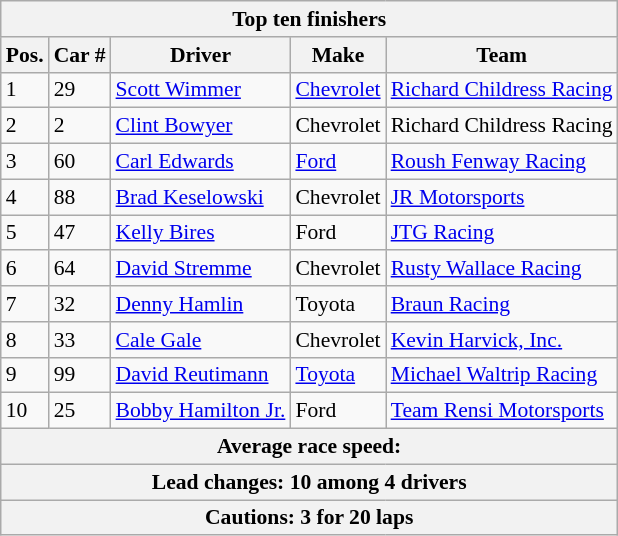<table class="wikitable" style="font-size: 90%;">
<tr>
<th colspan=9>Top ten finishers</th>
</tr>
<tr>
<th>Pos.</th>
<th>Car #</th>
<th>Driver</th>
<th>Make</th>
<th>Team</th>
</tr>
<tr>
<td>1</td>
<td>29</td>
<td><a href='#'>Scott Wimmer</a></td>
<td><a href='#'>Chevrolet</a></td>
<td><a href='#'>Richard Childress Racing</a></td>
</tr>
<tr>
<td>2</td>
<td>2</td>
<td><a href='#'>Clint Bowyer</a></td>
<td>Chevrolet</td>
<td>Richard Childress Racing</td>
</tr>
<tr>
<td>3</td>
<td>60</td>
<td><a href='#'>Carl Edwards</a></td>
<td><a href='#'>Ford</a></td>
<td><a href='#'>Roush Fenway Racing</a></td>
</tr>
<tr>
<td>4</td>
<td>88</td>
<td><a href='#'>Brad Keselowski</a></td>
<td>Chevrolet</td>
<td><a href='#'>JR Motorsports</a></td>
</tr>
<tr>
<td>5</td>
<td>47</td>
<td><a href='#'>Kelly Bires</a></td>
<td>Ford</td>
<td><a href='#'>JTG Racing</a></td>
</tr>
<tr>
<td>6</td>
<td>64</td>
<td><a href='#'>David Stremme</a></td>
<td>Chevrolet</td>
<td><a href='#'>Rusty Wallace Racing</a></td>
</tr>
<tr>
<td>7</td>
<td>32</td>
<td><a href='#'>Denny Hamlin</a></td>
<td>Toyota</td>
<td><a href='#'>Braun Racing</a></td>
</tr>
<tr>
<td>8</td>
<td>33</td>
<td><a href='#'>Cale Gale</a></td>
<td>Chevrolet</td>
<td><a href='#'>Kevin Harvick, Inc.</a></td>
</tr>
<tr>
<td>9</td>
<td>99</td>
<td><a href='#'>David Reutimann</a></td>
<td><a href='#'>Toyota</a></td>
<td><a href='#'>Michael Waltrip Racing</a></td>
</tr>
<tr>
<td>10</td>
<td>25</td>
<td><a href='#'>Bobby Hamilton Jr.</a></td>
<td>Ford</td>
<td><a href='#'>Team Rensi Motorsports</a></td>
</tr>
<tr>
<th colspan=9>Average race speed: </th>
</tr>
<tr>
<th colspan=9>Lead changes: 10 among 4 drivers</th>
</tr>
<tr>
<th colspan=9>Cautions: 3 for 20 laps</th>
</tr>
</table>
